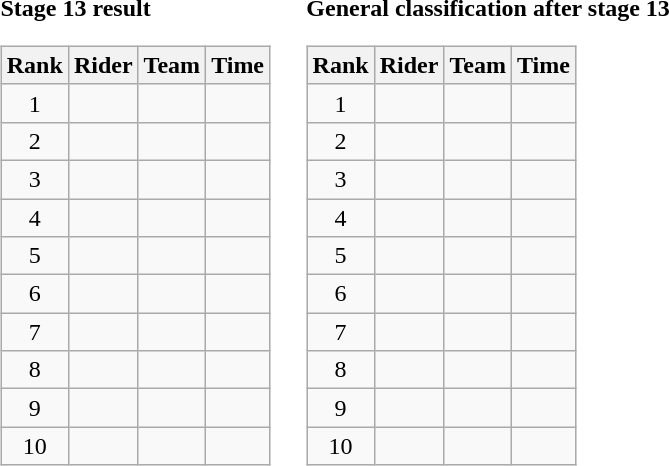<table>
<tr>
<td><strong>Stage 13 result</strong><br><table class="wikitable">
<tr>
<th scope="col">Rank</th>
<th scope="col">Rider</th>
<th scope="col">Team</th>
<th scope="col">Time</th>
</tr>
<tr>
<td style="text-align:center;">1</td>
<td></td>
<td></td>
<td style="text-align:right;"></td>
</tr>
<tr>
<td style="text-align:center;">2</td>
<td> </td>
<td></td>
<td style="text-align:right;"></td>
</tr>
<tr>
<td style="text-align:center;">3</td>
<td></td>
<td></td>
<td style="text-align:right;"></td>
</tr>
<tr>
<td style="text-align:center;">4</td>
<td></td>
<td></td>
<td style="text-align:right;"></td>
</tr>
<tr>
<td style="text-align:center;">5</td>
<td> </td>
<td></td>
<td style="text-align:right;"></td>
</tr>
<tr>
<td style="text-align:center;">6</td>
<td></td>
<td></td>
<td style="text-align:right;"></td>
</tr>
<tr>
<td style="text-align:center;">7</td>
<td></td>
<td></td>
<td style="text-align:right;"></td>
</tr>
<tr>
<td style="text-align:center;">8</td>
<td></td>
<td></td>
<td style="text-align:right;"></td>
</tr>
<tr>
<td style="text-align:center;">9</td>
<td></td>
<td></td>
<td style="text-align:right;"></td>
</tr>
<tr>
<td style="text-align:center;">10</td>
<td></td>
<td></td>
<td style="text-align:right;"></td>
</tr>
</table>
</td>
<td></td>
<td><strong>General classification after stage 13</strong><br><table class="wikitable">
<tr>
<th scope="col">Rank</th>
<th scope="col">Rider</th>
<th scope="col">Team</th>
<th scope="col">Time</th>
</tr>
<tr>
<td style="text-align:center;">1</td>
<td> </td>
<td></td>
<td style="text-align:right;"></td>
</tr>
<tr>
<td style="text-align:center;">2</td>
<td></td>
<td></td>
<td style="text-align:right;"></td>
</tr>
<tr>
<td style="text-align:center;">3</td>
<td> </td>
<td></td>
<td style="text-align:right;"></td>
</tr>
<tr>
<td style="text-align:center;">4</td>
<td></td>
<td></td>
<td style="text-align:right;"></td>
</tr>
<tr>
<td style="text-align:center;">5</td>
<td></td>
<td></td>
<td style="text-align:right;"></td>
</tr>
<tr>
<td style="text-align:center;">6</td>
<td> </td>
<td></td>
<td style="text-align:right;"></td>
</tr>
<tr>
<td style="text-align:center;">7</td>
<td></td>
<td></td>
<td style="text-align:right;"></td>
</tr>
<tr>
<td style="text-align:center;">8</td>
<td> </td>
<td></td>
<td style="text-align:right;"></td>
</tr>
<tr>
<td style="text-align:center;">9</td>
<td></td>
<td></td>
<td style="text-align:right;"></td>
</tr>
<tr>
<td style="text-align:center;">10</td>
<td></td>
<td></td>
<td style="text-align:right;"></td>
</tr>
</table>
</td>
</tr>
</table>
